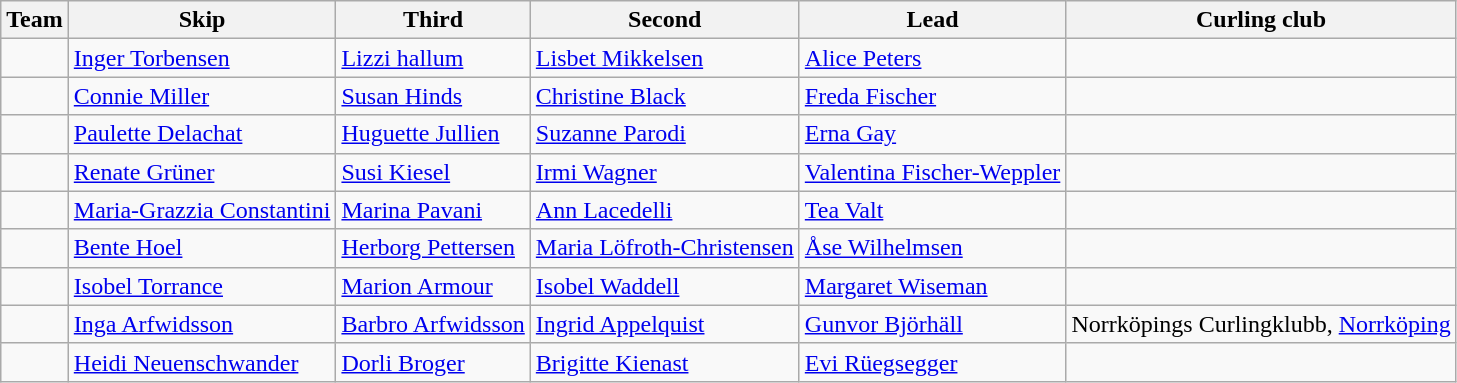<table class="wikitable">
<tr>
<th>Team</th>
<th>Skip</th>
<th>Third</th>
<th>Second</th>
<th>Lead</th>
<th>Curling club</th>
</tr>
<tr>
<td></td>
<td><a href='#'>Inger Torbensen</a></td>
<td><a href='#'>Lizzi hallum</a></td>
<td><a href='#'>Lisbet Mikkelsen</a></td>
<td><a href='#'>Alice Peters</a></td>
<td></td>
</tr>
<tr>
<td></td>
<td><a href='#'>Connie Miller</a></td>
<td><a href='#'>Susan Hinds</a></td>
<td><a href='#'>Christine Black</a></td>
<td><a href='#'>Freda Fischer</a></td>
<td></td>
</tr>
<tr>
<td></td>
<td><a href='#'>Paulette Delachat</a></td>
<td><a href='#'>Huguette Jullien</a></td>
<td><a href='#'>Suzanne Parodi</a></td>
<td><a href='#'>Erna Gay</a></td>
<td></td>
</tr>
<tr>
<td></td>
<td><a href='#'>Renate Grüner</a></td>
<td><a href='#'>Susi Kiesel</a></td>
<td><a href='#'>Irmi Wagner</a></td>
<td><a href='#'>Valentina Fischer-Weppler</a></td>
<td></td>
</tr>
<tr>
<td></td>
<td><a href='#'>Maria-Grazzia Constantini</a></td>
<td><a href='#'>Marina Pavani</a></td>
<td><a href='#'>Ann Lacedelli</a></td>
<td><a href='#'>Tea Valt</a></td>
<td></td>
</tr>
<tr>
<td></td>
<td><a href='#'>Bente Hoel</a></td>
<td><a href='#'>Herborg Pettersen</a></td>
<td><a href='#'>Maria Löfroth-Christensen</a></td>
<td><a href='#'>Åse Wilhelmsen</a></td>
<td></td>
</tr>
<tr>
<td></td>
<td><a href='#'>Isobel Torrance</a></td>
<td><a href='#'>Marion Armour</a></td>
<td><a href='#'>Isobel Waddell</a></td>
<td><a href='#'>Margaret Wiseman</a></td>
<td></td>
</tr>
<tr>
<td></td>
<td><a href='#'>Inga Arfwidsson</a></td>
<td><a href='#'>Barbro Arfwidsson</a></td>
<td><a href='#'>Ingrid Appelquist</a></td>
<td><a href='#'>Gunvor Björhäll</a></td>
<td>Norrköpings Curlingklubb, <a href='#'>Norrköping</a></td>
</tr>
<tr>
<td></td>
<td><a href='#'>Heidi Neuenschwander</a></td>
<td><a href='#'>Dorli Broger</a></td>
<td><a href='#'>Brigitte Kienast</a></td>
<td><a href='#'>Evi Rüegsegger</a></td>
<td></td>
</tr>
</table>
